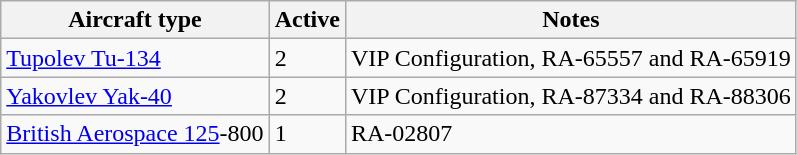<table class="wikitable sortable">
<tr>
<th>Aircraft type</th>
<th>Active</th>
<th>Notes</th>
</tr>
<tr>
<td><a href='#'>Tupolev Tu-134</a></td>
<td>2</td>
<td>VIP Configuration, RA-65557 and RA-65919</td>
</tr>
<tr>
<td><a href='#'>Yakovlev Yak-40</a></td>
<td>2</td>
<td>VIP Configuration, RA-87334 and RA-88306</td>
</tr>
<tr>
<td><a href='#'>British Aerospace 125</a>-800</td>
<td>1</td>
<td>RA-02807</td>
</tr>
</table>
